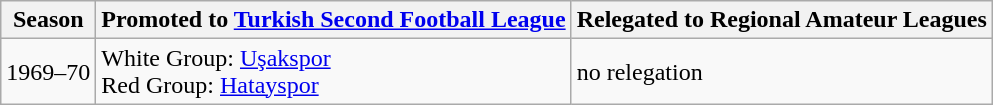<table class="wikitable">
<tr>
<th>Season</th>
<th>Promoted to <a href='#'>Turkish Second Football League</a></th>
<th>Relegated to Regional Amateur Leagues</th>
</tr>
<tr>
<td>1969–70</td>
<td>White Group: <a href='#'>Uşakspor</a><br>Red Group: <a href='#'>Hatayspor</a></td>
<td>no relegation</td>
</tr>
</table>
